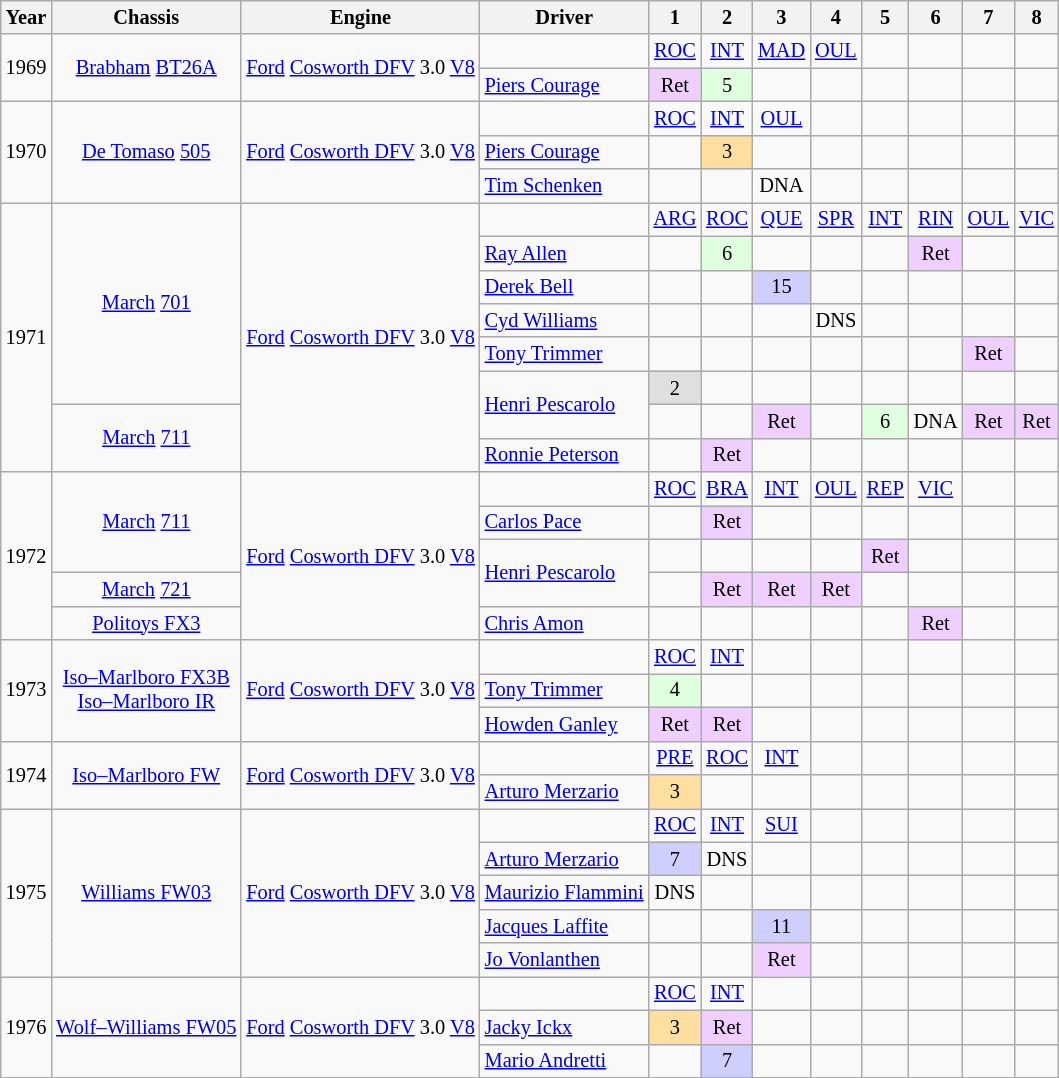<table class="wikitable" style="text-align:center; font-size:85%">
<tr>
<th>Year</th>
<th>Chassis</th>
<th>Engine</th>
<th>Driver</th>
<th>1</th>
<th>2</th>
<th>3</th>
<th>4</th>
<th>5</th>
<th>6</th>
<th>7</th>
<th>8</th>
</tr>
<tr>
<td rowspan="2">1969</td>
<td rowspan="2"><a href='#'>Brabham</a> <a href='#'>BT26A</a></td>
<td rowspan="2"><a href='#'>Ford</a> <a href='#'>Cosworth DFV</a> 3.0 <a href='#'>V8</a></td>
<td></td>
<td><a href='#'>ROC</a></td>
<td><a href='#'>INT</a></td>
<td><a href='#'>MAD</a></td>
<td><a href='#'>OUL</a></td>
<td></td>
<td></td>
<td></td>
<td></td>
</tr>
<tr>
<td align=left> <a href='#'>Piers Courage</a></td>
<td style="background:#EFCFFF;">Ret</td>
<td style="background:#DFFFDF;">5</td>
<td></td>
<td></td>
<td></td>
<td></td>
<td></td>
<td></td>
</tr>
<tr>
<td rowspan="3">1970</td>
<td rowspan="3"><a href='#'>De Tomaso</a> <a href='#'>505</a></td>
<td rowspan="3"><a href='#'>Ford</a> <a href='#'>Cosworth DFV</a> 3.0 <a href='#'>V8</a></td>
<td></td>
<td><a href='#'>ROC</a></td>
<td><a href='#'>INT</a></td>
<td><a href='#'>OUL</a></td>
<td></td>
<td></td>
<td></td>
<td></td>
<td></td>
</tr>
<tr>
<td align=left> <a href='#'>Piers Courage</a></td>
<td></td>
<td style="background:#FFDF9F;">3</td>
<td></td>
<td></td>
<td></td>
<td></td>
<td></td>
<td></td>
</tr>
<tr>
<td align=left> <a href='#'>Tim Schenken</a></td>
<td></td>
<td></td>
<td>DNA</td>
<td></td>
<td></td>
<td></td>
<td></td>
<td></td>
</tr>
<tr>
<td rowspan="8">1971</td>
<td rowspan="6"><a href='#'>March</a> <a href='#'>701</a></td>
<td rowspan="8"><a href='#'>Ford</a> <a href='#'>Cosworth DFV</a> 3.0 <a href='#'>V8</a></td>
<td></td>
<td><a href='#'>ARG</a></td>
<td><a href='#'>ROC</a></td>
<td><a href='#'>QUE</a></td>
<td><a href='#'>SPR</a></td>
<td><a href='#'>INT</a></td>
<td><a href='#'>RIN</a></td>
<td><a href='#'>OUL</a></td>
<td><a href='#'>VIC</a></td>
</tr>
<tr>
<td align=left> <a href='#'>Ray Allen</a></td>
<td></td>
<td style="background:#DFFFDF;">6</td>
<td></td>
<td></td>
<td></td>
<td style="background:#EFCFFF;">Ret</td>
<td></td>
<td></td>
</tr>
<tr>
<td align=left> <a href='#'>Derek Bell</a></td>
<td></td>
<td></td>
<td style="background:#CFCFFF;">15</td>
<td></td>
<td></td>
<td></td>
<td></td>
<td></td>
</tr>
<tr>
<td align=left> <a href='#'>Cyd Williams</a></td>
<td></td>
<td></td>
<td></td>
<td>DNS</td>
<td></td>
<td></td>
<td></td>
<td></td>
</tr>
<tr>
<td align=left> <a href='#'>Tony Trimmer</a></td>
<td></td>
<td></td>
<td></td>
<td></td>
<td></td>
<td></td>
<td style="background:#EFCFFF;">Ret</td>
<td></td>
</tr>
<tr>
<td rowspan="2" align=left> <a href='#'>Henri Pescarolo</a></td>
<td style="background:#DFDFDF;">2</td>
<td></td>
<td></td>
<td></td>
<td></td>
<td></td>
<td></td>
<td></td>
</tr>
<tr>
<td rowspan="2"><a href='#'>March</a> <a href='#'>711</a></td>
<td></td>
<td></td>
<td style="background:#EFCFFF;">Ret</td>
<td></td>
<td style="background:#DFFFDF;">6</td>
<td>DNA</td>
<td style="background:#EFCFFF;">Ret</td>
<td style="background:#EFCFFF;">Ret</td>
</tr>
<tr>
<td align=left> <a href='#'>Ronnie Peterson</a></td>
<td></td>
<td style="background:#EFCFFF;">Ret</td>
<td></td>
<td></td>
<td></td>
<td></td>
<td></td>
<td></td>
</tr>
<tr>
<td rowspan="5">1972</td>
<td rowspan="3"><a href='#'>March</a> <a href='#'>711</a></td>
<td rowspan="5"><a href='#'>Ford</a> <a href='#'>Cosworth DFV</a> 3.0 <a href='#'>V8</a></td>
<td></td>
<td><a href='#'>ROC</a></td>
<td><a href='#'>BRA</a></td>
<td><a href='#'>INT</a></td>
<td><a href='#'>OUL</a></td>
<td><a href='#'>REP</a></td>
<td><a href='#'>VIC</a></td>
<td></td>
<td></td>
</tr>
<tr>
<td align="left"> <a href='#'>Carlos Pace</a></td>
<td></td>
<td style="background:#EFCFFF;">Ret</td>
<td></td>
<td></td>
<td></td>
<td></td>
<td></td>
<td></td>
</tr>
<tr>
<td rowspan="2" align="left"> <a href='#'>Henri Pescarolo</a></td>
<td></td>
<td></td>
<td></td>
<td></td>
<td style="background:#EFCFFF;">Ret</td>
<td></td>
<td></td>
<td></td>
</tr>
<tr>
<td><a href='#'>March</a> <a href='#'>721</a></td>
<td></td>
<td style="background:#EFCFFF;">Ret</td>
<td style="background:#EFCFFF;">Ret</td>
<td style="background:#EFCFFF;">Ret</td>
<td></td>
<td></td>
<td></td>
<td></td>
</tr>
<tr>
<td><a href='#'>Politoys FX3</a></td>
<td align="left"> <a href='#'>Chris Amon</a></td>
<td></td>
<td></td>
<td></td>
<td></td>
<td></td>
<td style="background:#EFCFFF;">Ret</td>
<td></td>
<td></td>
</tr>
<tr>
<td rowspan="3">1973</td>
<td rowspan="3"><a href='#'>Iso–Marlboro FX3B</a><br><a href='#'>Iso–Marlboro IR</a></td>
<td rowspan="3"><a href='#'>Ford</a> <a href='#'>Cosworth DFV</a> 3.0 <a href='#'>V8</a></td>
<td></td>
<td><a href='#'>ROC</a></td>
<td><a href='#'>INT</a></td>
<td></td>
<td></td>
<td></td>
<td></td>
<td></td>
<td></td>
</tr>
<tr>
<td align=left> <a href='#'>Tony Trimmer</a></td>
<td style="background:#DFFFDF;">4</td>
<td></td>
<td></td>
<td></td>
<td></td>
<td></td>
<td></td>
<td></td>
</tr>
<tr>
<td align=left> <a href='#'>Howden Ganley</a></td>
<td style="background:#EFCFFF;">Ret</td>
<td style="background:#EFCFFF;">Ret</td>
<td></td>
<td></td>
<td></td>
<td></td>
<td></td>
<td></td>
</tr>
<tr>
<td rowspan="2">1974</td>
<td rowspan="2"><a href='#'>Iso–Marlboro FW</a></td>
<td rowspan="2"><a href='#'>Ford</a> <a href='#'>Cosworth DFV</a> 3.0 <a href='#'>V8</a></td>
<td></td>
<td><a href='#'>PRE</a></td>
<td><a href='#'>ROC</a></td>
<td><a href='#'>INT</a></td>
<td></td>
<td></td>
<td></td>
<td></td>
<td></td>
</tr>
<tr>
<td align=left> <a href='#'>Arturo Merzario</a></td>
<td style="background:#FFDF9F;">3</td>
<td></td>
<td></td>
<td></td>
<td></td>
<td></td>
<td></td>
<td></td>
</tr>
<tr>
<td rowspan="5">1975</td>
<td rowspan="5"><a href='#'>Williams FW03</a></td>
<td rowspan="5"><a href='#'>Ford</a> <a href='#'>Cosworth DFV</a> 3.0 <a href='#'>V8</a></td>
<td></td>
<td><a href='#'>ROC</a></td>
<td><a href='#'>INT</a></td>
<td><a href='#'>SUI</a></td>
<td></td>
<td></td>
<td></td>
<td></td>
<td></td>
</tr>
<tr>
<td align=left> <a href='#'>Arturo Merzario</a></td>
<td style="background:#CFCFFF;">7</td>
<td>DNS</td>
<td></td>
<td></td>
<td></td>
<td></td>
<td></td>
<td></td>
</tr>
<tr>
<td align=left> <a href='#'>Maurizio Flammini</a></td>
<td>DNS</td>
<td></td>
<td></td>
<td></td>
<td></td>
<td></td>
<td></td>
<td></td>
</tr>
<tr>
<td align=left> <a href='#'>Jacques Laffite</a></td>
<td></td>
<td></td>
<td style="background:#CFCFFF;">11</td>
<td></td>
<td></td>
<td></td>
<td></td>
<td></td>
</tr>
<tr>
<td align=left> <a href='#'>Jo Vonlanthen</a></td>
<td></td>
<td></td>
<td style="background:#EFCFFF;">Ret</td>
<td></td>
<td></td>
<td></td>
<td></td>
<td></td>
</tr>
<tr>
<td rowspan="3">1976</td>
<td rowspan="3"><a href='#'>Wolf–Williams FW05</a></td>
<td rowspan="3"><a href='#'>Ford</a> <a href='#'>Cosworth DFV</a> 3.0 <a href='#'>V8</a></td>
<td></td>
<td><a href='#'>ROC</a></td>
<td><a href='#'>INT</a></td>
<td></td>
<td></td>
<td></td>
<td></td>
<td></td>
<td></td>
</tr>
<tr>
<td align=left> <a href='#'>Jacky Ickx</a></td>
<td style="background:#FFDF9F;">3</td>
<td style="background:#EFCFFF;">Ret</td>
<td></td>
<td></td>
<td></td>
<td></td>
<td></td>
<td></td>
</tr>
<tr>
<td align=left> <a href='#'>Mario Andretti</a></td>
<td></td>
<td style="background:#CFCFFF;">7</td>
<td></td>
<td></td>
<td></td>
<td></td>
<td></td>
<td></td>
</tr>
</table>
